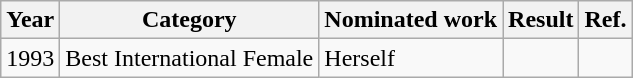<table class="wikitable">
<tr>
<th>Year</th>
<th>Category</th>
<th>Nominated work</th>
<th>Result</th>
<th>Ref.</th>
</tr>
<tr>
<td>1993</td>
<td>Best International Female</td>
<td>Herself</td>
<td></td>
<td align="center"></td>
</tr>
</table>
